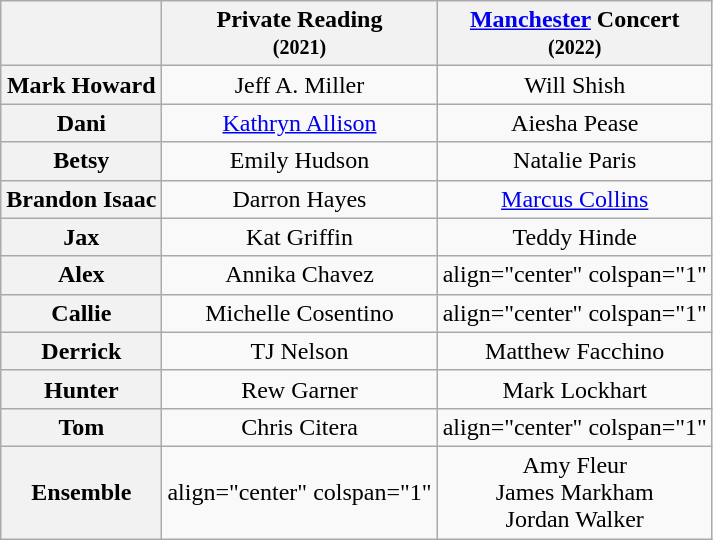<table class="wikitable" style="width:1000;">
<tr>
<th></th>
<th>Private Reading <br><small>(2021)</small></th>
<th><a href='#'>Manchester</a> Concert <br><small>(2022)</small></th>
</tr>
<tr>
<th>Mark Howard</th>
<td align="center" colspan="1">Jeff A. Miller</td>
<td align="center" colspan="1">Will Shish</td>
</tr>
<tr>
<th>Dani</th>
<td align="center" colspan="1"><a href='#'>Kathryn Allison</a></td>
<td align="center" colspan="1">Aiesha Pease</td>
</tr>
<tr>
<th>Betsy</th>
<td align="center" colspan="1">Emily Hudson</td>
<td align="center" colspan="1">Natalie Paris</td>
</tr>
<tr>
<th>Brandon Isaac</th>
<td align="center" colspan="1">Darron Hayes</td>
<td align="center" colspan="1"><a href='#'>Marcus Collins</a></td>
</tr>
<tr>
<th>Jax</th>
<td align="center" colspan="1">Kat Griffin</td>
<td align="center" colspan="1">Teddy Hinde</td>
</tr>
<tr>
<th>Alex</th>
<td align="center" colspan="1">Annika Chavez</td>
<td>align="center" colspan="1" </td>
</tr>
<tr>
<th>Callie</th>
<td align="center" colspan="1">Michelle Cosentino</td>
<td>align="center" colspan="1" </td>
</tr>
<tr>
<th>Derrick</th>
<td align="center" colspan="1">TJ Nelson</td>
<td align="center" colspan="1">Matthew Facchino</td>
</tr>
<tr>
<th>Hunter</th>
<td align="center" colspan="1">Rew Garner</td>
<td align="center" colspan="1">Mark Lockhart</td>
</tr>
<tr>
<th>Tom</th>
<td align="center" colspan="1">Chris Citera</td>
<td>align="center" colspan="1" </td>
</tr>
<tr>
<th>Ensemble</th>
<td>align="center" colspan="1" </td>
<td align="center">Amy Fleur<br>James Markham<br>Jordan Walker</td>
</tr>
</table>
